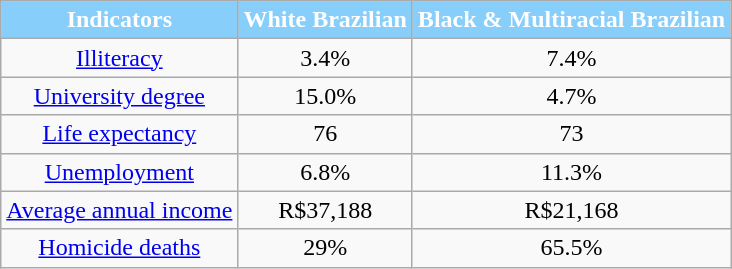<table class="wikitable">
<tr>
<th style="background:#87CEFA; color:white">Indicators</th>
<th style="background:#87CEFA; color:white">White Brazilian</th>
<th style="background:#87CEFA; color:white">Black & Multiracial Brazilian</th>
</tr>
<tr style="text-align:center;">
<td><a href='#'>Illiteracy</a></td>
<td>3.4%</td>
<td>7.4%</td>
</tr>
<tr style="text-align:center;">
<td><a href='#'>University degree</a></td>
<td>15.0%</td>
<td>4.7%</td>
</tr>
<tr style="text-align:center;">
<td><a href='#'>Life expectancy</a></td>
<td>76</td>
<td>73</td>
</tr>
<tr style="text-align:center;">
<td><a href='#'>Unemployment</a></td>
<td>6.8%</td>
<td>11.3%</td>
</tr>
<tr style="text-align:center;">
<td><a href='#'>Average annual income</a></td>
<td>R$37,188</td>
<td>R$21,168</td>
</tr>
<tr style="text-align:center;">
<td><a href='#'>Homicide deaths</a></td>
<td>29%</td>
<td>65.5%</td>
</tr>
</table>
